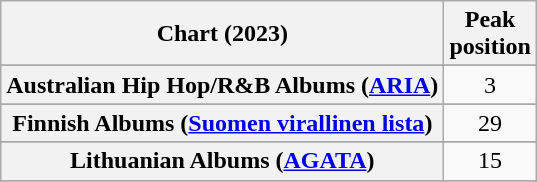<table class="wikitable sortable plainrowheaders" style="text-align:center">
<tr>
<th scope="col">Chart (2023)</th>
<th scope="col">Peak<br>position</th>
</tr>
<tr>
</tr>
<tr>
<th scope="row">Australian Hip Hop/R&B Albums (<a href='#'>ARIA</a>)</th>
<td>3</td>
</tr>
<tr>
</tr>
<tr>
</tr>
<tr>
</tr>
<tr>
</tr>
<tr>
</tr>
<tr>
</tr>
<tr>
<th scope="row">Finnish Albums (<a href='#'>Suomen virallinen lista</a>)</th>
<td>29</td>
</tr>
<tr>
</tr>
<tr>
</tr>
<tr>
<th scope="row">Lithuanian Albums (<a href='#'>AGATA</a>)</th>
<td>15</td>
</tr>
<tr>
</tr>
<tr>
</tr>
<tr>
</tr>
<tr>
</tr>
<tr>
</tr>
<tr>
</tr>
<tr>
</tr>
</table>
